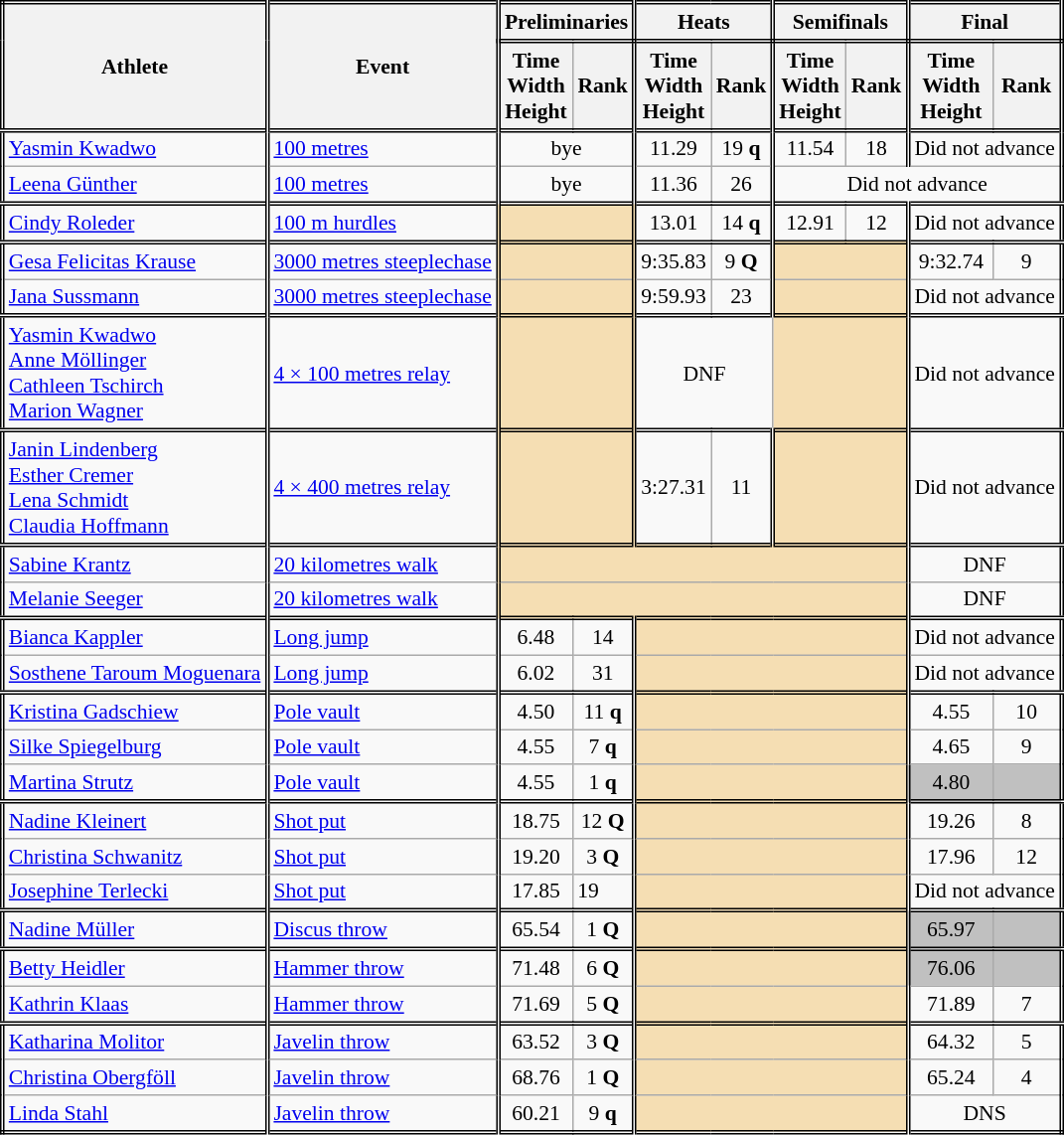<table class=wikitable style="font-size:90%; border: double;">
<tr>
<th rowspan="2" style="border-right:double">Athlete</th>
<th rowspan="2" style="border-right:double">Event</th>
<th colspan="2" style="border-right:double; border-bottom:double;">Preliminaries</th>
<th colspan="2" style="border-right:double; border-bottom:double;">Heats</th>
<th colspan="2" style="border-right:double; border-bottom:double;">Semifinals</th>
<th colspan="2" style="border-right:double; border-bottom:double;">Final</th>
</tr>
<tr>
<th>Time<br>Width<br>Height</th>
<th style="border-right:double">Rank</th>
<th>Time<br>Width<br>Height</th>
<th style="border-right:double">Rank</th>
<th>Time<br>Width<br>Height</th>
<th style="border-right:double">Rank</th>
<th>Time<br>Width<br>Height</th>
<th style="border-right:double">Rank</th>
</tr>
<tr style="border-top: double;">
<td style="border-right:double"><a href='#'>Yasmin Kwadwo</a></td>
<td style="border-right:double"><a href='#'>100 metres</a></td>
<td colspan=2 style="border-right:double" align=center>bye</td>
<td align=center>11.29</td>
<td style="border-right:double" align=center>19 <strong>q</strong></td>
<td align=center>11.54</td>
<td style="border-right:double" align=center>18</td>
<td colspan=2 align=center>Did not advance</td>
</tr>
<tr>
<td style="border-right:double"><a href='#'>Leena Günther</a></td>
<td style="border-right:double"><a href='#'>100 metres</a></td>
<td colspan=2 style="border-right:double" align=center>bye</td>
<td align=center>11.36</td>
<td style="border-right:double" align=center>26</td>
<td colspan=4 align=center>Did not advance</td>
</tr>
<tr style="border-top: double;">
<td style="border-right:double"><a href='#'>Cindy Roleder</a></td>
<td style="border-right:double"><a href='#'>100 m hurdles</a></td>
<td style="border-right:double" colspan= 2 bgcolor="wheat"></td>
<td align=center>13.01</td>
<td style="border-right:double" align=center>14 <strong>q</strong></td>
<td align=center>12.91</td>
<td style="border-right:double" align=center>12</td>
<td align=center colspan=2>Did not advance</td>
</tr>
<tr style="border-top: double;">
<td style="border-right:double"><a href='#'>Gesa Felicitas Krause</a></td>
<td style="border-right:double"><a href='#'>3000 metres steeplechase</a></td>
<td style="border-right:double" colspan= 2 bgcolor="wheat"></td>
<td align=center>9:35.83</td>
<td style="border-right:double" align=center>9 <strong>Q</strong></td>
<td style="border-right:double" colspan= 2 bgcolor="wheat"></td>
<td align=center>9:32.74</td>
<td align=center>9</td>
</tr>
<tr>
<td style="border-right:double"><a href='#'>Jana Sussmann</a></td>
<td style="border-right:double"><a href='#'>3000 metres steeplechase</a></td>
<td style="border-right:double" colspan= 2 bgcolor="wheat"></td>
<td align=center>9:59.93</td>
<td style="border-right:double" align=center>23</td>
<td style="border-right:double" colspan= 2 bgcolor="wheat"></td>
<td colspan=2 align=center>Did not advance</td>
</tr>
<tr style="border-top: double;">
<td style="border-right:double"><a href='#'>Yasmin Kwadwo</a><br><a href='#'>Anne Möllinger</a><br><a href='#'>Cathleen Tschirch</a><br><a href='#'>Marion Wagner</a><br></td>
<td style="border-right:double"><a href='#'>4 × 100 metres relay</a></td>
<td style="border-right:double" colspan= 2 bgcolor="wheat"></td>
<td align=center colspan=2>DNF</td>
<td style="border-right:double" colspan= 2 bgcolor="wheat"></td>
<td align=center colspan=2>Did not advance</td>
</tr>
<tr style="border-top: double;">
<td style="border-right:double"><a href='#'>Janin Lindenberg</a><br><a href='#'>Esther Cremer</a><br><a href='#'>Lena Schmidt</a><br><a href='#'>Claudia Hoffmann</a><br></td>
<td style="border-right:double"><a href='#'>4 × 400 metres relay</a></td>
<td style="border-right:double" colspan= 2 bgcolor="wheat"></td>
<td align=center>3:27.31</td>
<td style="border-right:double" align=center>11</td>
<td style="border-right:double" colspan= 2 bgcolor="wheat"></td>
<td colspan=2 align=center>Did not advance</td>
</tr>
<tr style="border-top: double;">
<td style="border-right:double"><a href='#'>Sabine Krantz</a></td>
<td style="border-right:double"><a href='#'>20 kilometres walk</a></td>
<td style="border-right:double" colspan= 6 bgcolor="wheat"></td>
<td colspan=2 align=center>DNF</td>
</tr>
<tr>
<td style="border-right:double"><a href='#'>Melanie Seeger</a></td>
<td style="border-right:double"><a href='#'>20 kilometres walk</a></td>
<td style="border-right:double" colspan= 6 bgcolor="wheat"></td>
<td colspan=2 align=center>DNF</td>
</tr>
<tr style="border-top: double;">
<td style="border-right:double"><a href='#'>Bianca Kappler</a></td>
<td style="border-right:double"><a href='#'>Long jump</a></td>
<td align=center>6.48</td>
<td style="border-right:double" align=center>14</td>
<td style="border-right:double" colspan= 4 bgcolor="wheat"></td>
<td colspan=2 align=center>Did not advance</td>
</tr>
<tr>
<td style="border-right:double"><a href='#'>Sosthene Taroum Moguenara</a></td>
<td style="border-right:double"><a href='#'>Long jump</a></td>
<td align=center>6.02</td>
<td style="border-right:double" align=center>31</td>
<td style="border-right:double" colspan= 4 bgcolor="wheat"></td>
<td colspan=2 align=center>Did not advance</td>
</tr>
<tr style="border-top: double;">
<td style="border-right:double"><a href='#'>Kristina Gadschiew</a></td>
<td style="border-right:double"><a href='#'>Pole vault</a></td>
<td align=center>4.50</td>
<td style="border-right:double" align=center>11 <strong>q</strong></td>
<td style="border-right:double" colspan= 4 bgcolor="wheat"></td>
<td align=center>4.55</td>
<td align=center>10</td>
</tr>
<tr>
<td style="border-right:double"><a href='#'>Silke Spiegelburg</a></td>
<td style="border-right:double"><a href='#'>Pole vault</a></td>
<td align=center>4.55</td>
<td style="border-right:double" align=center>7 <strong>q</strong></td>
<td style="border-right:double" colspan= 4 bgcolor="wheat"></td>
<td align=center>4.65</td>
<td align=center>9</td>
</tr>
<tr>
<td style="border-right:double"><a href='#'>Martina Strutz</a></td>
<td style="border-right:double"><a href='#'>Pole vault</a></td>
<td align=center>4.55</td>
<td style="border-right:double" align=center>1 <strong>q</strong></td>
<td style="border-right:double" colspan= 4 bgcolor="wheat"></td>
<td align=center bgcolor=silver>4.80</td>
<td align=center bgcolor=silver></td>
</tr>
<tr style="border-top: double;">
<td style="border-right:double"><a href='#'>Nadine Kleinert</a></td>
<td style="border-right:double"><a href='#'>Shot put</a></td>
<td align=center>18.75</td>
<td style="border-right:double" align=center>12 <strong>Q</strong></td>
<td style="border-right:double" colspan= 4 bgcolor="wheat"></td>
<td align=center>19.26</td>
<td align=center>8</td>
</tr>
<tr>
<td style="border-right:double"><a href='#'>Christina Schwanitz</a></td>
<td style="border-right:double"><a href='#'>Shot put</a></td>
<td align=center>19.20</td>
<td style="border-right:double" align=center>3 <strong>Q</strong></td>
<td style="border-right:double" colspan= 4 bgcolor="wheat"></td>
<td align=center>17.96</td>
<td align=center>12</td>
</tr>
<tr>
<td style="border-right:double"><a href='#'>Josephine Terlecki</a></td>
<td style="border-right:double"><a href='#'>Shot put</a></td>
<td align=center>17.85</td>
<td style="border-right:double">19</td>
<td style="border-right:double" colspan= 4 bgcolor="wheat"></td>
<td colspan=2 align=center>Did not advance</td>
</tr>
<tr style="border-top: double;">
<td style="border-right:double"><a href='#'>Nadine Müller</a></td>
<td style="border-right:double"><a href='#'>Discus throw</a></td>
<td align=center>65.54</td>
<td style="border-right:double" align=center>1 <strong>Q</strong></td>
<td style="border-right:double" colspan= 4 bgcolor="wheat"></td>
<td align=center bgcolor=silver>65.97</td>
<td align=center bgcolor=silver></td>
</tr>
<tr style="border-top: double;">
<td style="border-right:double"><a href='#'>Betty Heidler</a></td>
<td style="border-right:double"><a href='#'>Hammer throw</a></td>
<td align=center>71.48</td>
<td style="border-right:double" align=center>6 <strong>Q</strong></td>
<td style="border-right:double" colspan= 4 bgcolor="wheat"></td>
<td align=center bgcolor=silver>76.06</td>
<td align=center bgcolor=silver></td>
</tr>
<tr>
<td style="border-right:double"><a href='#'>Kathrin Klaas</a></td>
<td style="border-right:double"><a href='#'>Hammer throw</a></td>
<td align=center>71.69</td>
<td style="border-right:double" align=center>5 <strong>Q</strong></td>
<td style="border-right:double" colspan= 4 bgcolor="wheat"></td>
<td align=center>71.89</td>
<td align=center>7</td>
</tr>
<tr style="border-top: double;">
<td style="border-right:double"><a href='#'>Katharina Molitor</a></td>
<td style="border-right:double"><a href='#'>Javelin throw</a></td>
<td align=center>63.52</td>
<td style="border-right:double" align=center>3 <strong>Q</strong></td>
<td style="border-right:double" colspan= 4 bgcolor="wheat"></td>
<td align=center>64.32</td>
<td align=center>5</td>
</tr>
<tr>
<td style="border-right:double"><a href='#'>Christina Obergföll</a></td>
<td style="border-right:double"><a href='#'>Javelin throw</a></td>
<td align=center>68.76</td>
<td style="border-right:double" align=center>1 <strong>Q</strong></td>
<td style="border-right:double" colspan= 4 bgcolor="wheat"></td>
<td align=center>65.24</td>
<td align=center>4</td>
</tr>
<tr>
<td style="border-right:double"><a href='#'>Linda Stahl</a></td>
<td style="border-right:double"><a href='#'>Javelin throw</a></td>
<td align=center>60.21</td>
<td style="border-right:double" align=center>9 <strong>q</strong></td>
<td style="border-right:double" colspan= 4 bgcolor="wheat"></td>
<td colspan=2 align=center>DNS</td>
</tr>
</table>
